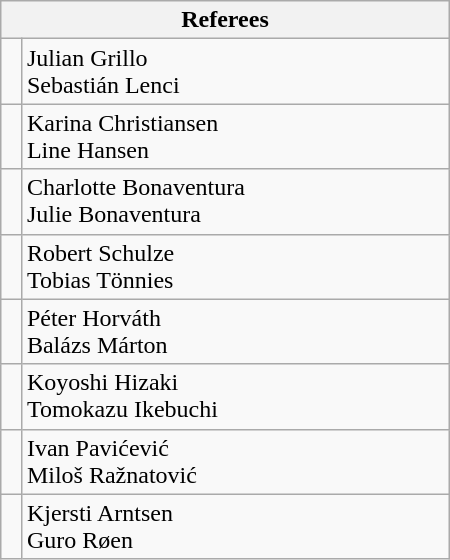<table class="wikitable" style="width:300px;">
<tr>
<th colspan=2>Referees</th>
</tr>
<tr>
<td align=left></td>
<td>Julian Grillo<br>Sebastián Lenci</td>
</tr>
<tr>
<td align=left></td>
<td>Karina Christiansen<br>Line Hansen</td>
</tr>
<tr>
<td align=left></td>
<td>Charlotte Bonaventura<br>Julie Bonaventura</td>
</tr>
<tr>
<td align=left></td>
<td>Robert Schulze<br>Tobias Tönnies</td>
</tr>
<tr>
<td align=left></td>
<td>Péter Horváth<br>Balázs Márton</td>
</tr>
<tr>
<td align=left></td>
<td>Koyoshi Hizaki<br>Tomokazu Ikebuchi</td>
</tr>
<tr>
<td align=left></td>
<td>Ivan Pavićević<br>Miloš Ražnatović</td>
</tr>
<tr>
<td align=left></td>
<td>Kjersti Arntsen<br>Guro Røen</td>
</tr>
</table>
